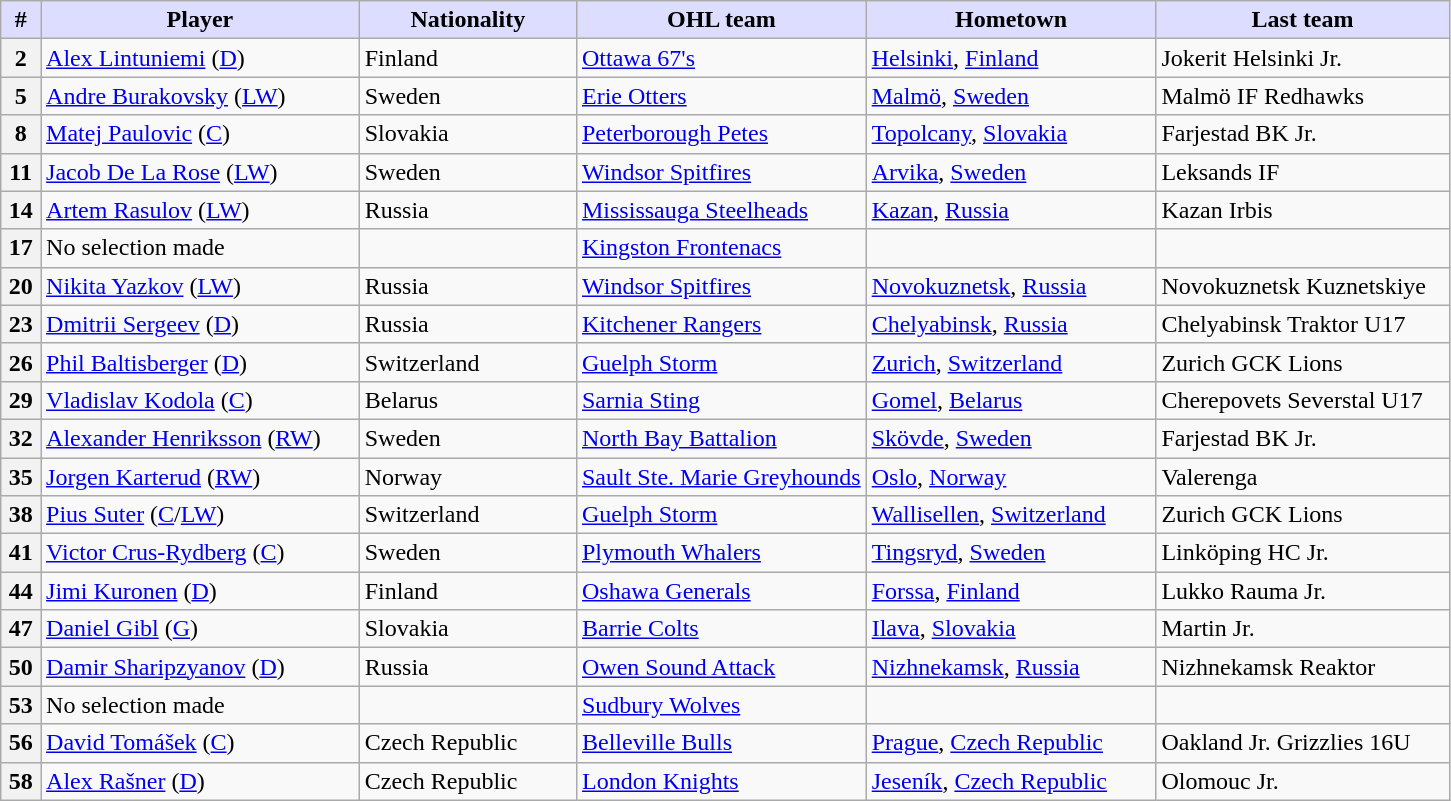<table class="wikitable">
<tr>
<th style="background:#ddf; width:2.75%;">#</th>
<th style="background:#ddf; width:22.0%;">Player</th>
<th style="background:#ddf; width:15.0%;">Nationality</th>
<th style="background:#ddf; width:20.0%;">OHL team</th>
<th style="background:#ddf; width:20.0%;">Hometown</th>
<th style="background:#ddf; width:100.0%;">Last team</th>
</tr>
<tr>
<th>2</th>
<td><a href='#'>Alex Lintuniemi</a> (<a href='#'>D</a>)</td>
<td> Finland</td>
<td><a href='#'>Ottawa 67's</a></td>
<td><a href='#'>Helsinki</a>, <a href='#'>Finland</a></td>
<td>Jokerit Helsinki Jr.</td>
</tr>
<tr>
<th>5</th>
<td><a href='#'>Andre Burakovsky</a> (<a href='#'>LW</a>)</td>
<td> Sweden</td>
<td><a href='#'>Erie Otters</a></td>
<td><a href='#'>Malmö</a>, <a href='#'>Sweden</a></td>
<td>Malmö IF Redhawks</td>
</tr>
<tr>
<th>8</th>
<td><a href='#'>Matej Paulovic</a> (<a href='#'>C</a>)</td>
<td> Slovakia</td>
<td><a href='#'>Peterborough Petes</a></td>
<td><a href='#'>Topolcany</a>, <a href='#'>Slovakia</a></td>
<td>Farjestad BK Jr.</td>
</tr>
<tr>
<th>11</th>
<td><a href='#'>Jacob De La Rose</a> (<a href='#'>LW</a>)</td>
<td> Sweden</td>
<td><a href='#'>Windsor Spitfires</a></td>
<td><a href='#'>Arvika</a>, <a href='#'>Sweden</a></td>
<td>Leksands IF</td>
</tr>
<tr>
<th>14</th>
<td><a href='#'>Artem Rasulov</a> (<a href='#'>LW</a>)</td>
<td> Russia</td>
<td><a href='#'>Mississauga Steelheads</a></td>
<td><a href='#'>Kazan</a>, <a href='#'>Russia</a></td>
<td>Kazan Irbis</td>
</tr>
<tr>
<th>17</th>
<td>No selection made</td>
<td></td>
<td><a href='#'>Kingston Frontenacs</a></td>
<td></td>
<td></td>
</tr>
<tr>
<th>20</th>
<td><a href='#'>Nikita Yazkov</a> (<a href='#'>LW</a>)</td>
<td> Russia</td>
<td><a href='#'>Windsor Spitfires</a></td>
<td><a href='#'>Novokuznetsk</a>, <a href='#'>Russia</a></td>
<td>Novokuznetsk Kuznetskiye</td>
</tr>
<tr>
<th>23</th>
<td><a href='#'>Dmitrii Sergeev</a> (<a href='#'>D</a>)</td>
<td> Russia</td>
<td><a href='#'>Kitchener Rangers</a></td>
<td><a href='#'>Chelyabinsk</a>, <a href='#'>Russia</a></td>
<td>Chelyabinsk Traktor U17</td>
</tr>
<tr>
<th>26</th>
<td><a href='#'>Phil Baltisberger</a> (<a href='#'>D</a>)</td>
<td> Switzerland</td>
<td><a href='#'>Guelph Storm</a></td>
<td><a href='#'>Zurich</a>, <a href='#'>Switzerland</a></td>
<td>Zurich GCK Lions</td>
</tr>
<tr>
<th>29</th>
<td><a href='#'>Vladislav Kodola</a> (<a href='#'>C</a>)</td>
<td> Belarus</td>
<td><a href='#'>Sarnia Sting</a></td>
<td><a href='#'>Gomel</a>, <a href='#'>Belarus</a></td>
<td>Cherepovets Severstal U17</td>
</tr>
<tr>
<th>32</th>
<td><a href='#'>Alexander Henriksson</a> (<a href='#'>RW</a>)</td>
<td> Sweden</td>
<td><a href='#'>North Bay Battalion</a></td>
<td><a href='#'>Skövde</a>, <a href='#'>Sweden</a></td>
<td>Farjestad BK Jr.</td>
</tr>
<tr>
<th>35</th>
<td><a href='#'>Jorgen Karterud</a> (<a href='#'>RW</a>)</td>
<td> Norway</td>
<td><a href='#'>Sault Ste. Marie Greyhounds</a></td>
<td><a href='#'>Oslo</a>, <a href='#'>Norway</a></td>
<td>Valerenga</td>
</tr>
<tr>
<th>38</th>
<td><a href='#'>Pius Suter</a> (<a href='#'>C</a>/<a href='#'>LW</a>)</td>
<td> Switzerland</td>
<td><a href='#'>Guelph Storm</a></td>
<td><a href='#'>Wallisellen</a>, <a href='#'>Switzerland</a></td>
<td>Zurich GCK Lions</td>
</tr>
<tr>
<th>41</th>
<td><a href='#'>Victor Crus-Rydberg</a> (<a href='#'>C</a>)</td>
<td> Sweden</td>
<td><a href='#'>Plymouth Whalers</a></td>
<td><a href='#'>Tingsryd</a>, <a href='#'>Sweden</a></td>
<td>Linköping HC Jr.</td>
</tr>
<tr>
<th>44</th>
<td><a href='#'>Jimi Kuronen</a> (<a href='#'>D</a>)</td>
<td> Finland</td>
<td><a href='#'>Oshawa Generals</a></td>
<td><a href='#'>Forssa</a>, <a href='#'>Finland</a></td>
<td>Lukko Rauma Jr.</td>
</tr>
<tr>
<th>47</th>
<td><a href='#'>Daniel Gibl</a> (<a href='#'>G</a>)</td>
<td> Slovakia</td>
<td><a href='#'>Barrie Colts</a></td>
<td><a href='#'>Ilava</a>, <a href='#'>Slovakia</a></td>
<td>Martin Jr.</td>
</tr>
<tr>
<th>50</th>
<td><a href='#'>Damir Sharipzyanov</a> (<a href='#'>D</a>)</td>
<td> Russia</td>
<td><a href='#'>Owen Sound Attack</a></td>
<td><a href='#'>Nizhnekamsk</a>, <a href='#'>Russia</a></td>
<td>Nizhnekamsk Reaktor</td>
</tr>
<tr>
<th>53</th>
<td>No selection made</td>
<td></td>
<td><a href='#'>Sudbury Wolves</a></td>
<td></td>
<td></td>
</tr>
<tr>
<th>56</th>
<td><a href='#'>David Tomášek</a> (<a href='#'>C</a>)</td>
<td> Czech Republic</td>
<td><a href='#'>Belleville Bulls</a></td>
<td><a href='#'>Prague</a>, <a href='#'>Czech Republic</a></td>
<td>Oakland Jr. Grizzlies 16U</td>
</tr>
<tr>
<th>58</th>
<td><a href='#'>Alex Rašner</a> (<a href='#'>D</a>)</td>
<td> Czech Republic</td>
<td><a href='#'>London Knights</a></td>
<td><a href='#'>Jeseník</a>, <a href='#'>Czech Republic</a></td>
<td>Olomouc Jr.</td>
</tr>
</table>
